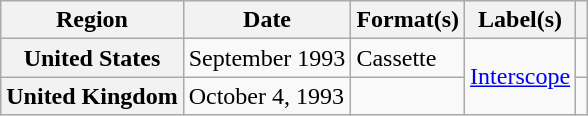<table class="wikitable plainrowheaders">
<tr>
<th scope="col">Region</th>
<th scope="col">Date</th>
<th scope="col">Format(s)</th>
<th scope="col">Label(s)</th>
<th scope="col"></th>
</tr>
<tr>
<th scope="row">United States</th>
<td>September 1993</td>
<td>Cassette</td>
<td rowspan="2"><a href='#'>Interscope</a></td>
<td></td>
</tr>
<tr>
<th scope="row">United Kingdom</th>
<td>October 4, 1993</td>
<td></td>
<td></td>
</tr>
</table>
